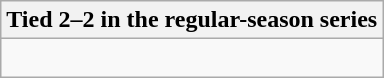<table class="wikitable collapsible collapsed">
<tr>
<th>Tied 2–2 in the regular-season series</th>
</tr>
<tr>
<td><br>


</td>
</tr>
</table>
